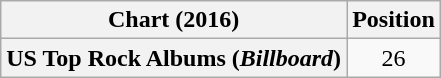<table class="wikitable plainrowheaders" style="text-align:center">
<tr>
<th scope="col">Chart (2016)</th>
<th scope="col">Position</th>
</tr>
<tr>
<th scope="row">US Top Rock Albums (<em>Billboard</em>)</th>
<td>26</td>
</tr>
</table>
